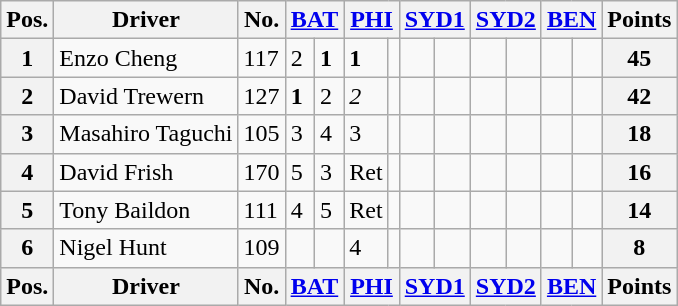<table class="wikitable">
<tr>
<th>Pos.</th>
<th>Driver</th>
<th>No.</th>
<th colspan="2"> <a href='#'>BAT</a></th>
<th colspan="2"> <a href='#'>PHI</a></th>
<th colspan="2"> <a href='#'>SYD1</a></th>
<th colspan="2"> <a href='#'>SYD2</a></th>
<th colspan="2"> <a href='#'>BEN</a></th>
<th>Points</th>
</tr>
<tr>
<th>1</th>
<td> Enzo Cheng</td>
<td>117</td>
<td>2</td>
<td><strong>1</strong></td>
<td><strong>1</strong></td>
<td></td>
<td></td>
<td></td>
<td></td>
<td></td>
<td></td>
<td></td>
<th>45</th>
</tr>
<tr>
<th>2</th>
<td> David Trewern</td>
<td>127</td>
<td><strong>1</strong></td>
<td>2</td>
<td><em>2</em></td>
<td></td>
<td></td>
<td></td>
<td></td>
<td></td>
<td></td>
<td></td>
<th>42</th>
</tr>
<tr>
<th>3</th>
<td> Masahiro Taguchi</td>
<td>105</td>
<td>3</td>
<td>4</td>
<td>3</td>
<td></td>
<td></td>
<td></td>
<td></td>
<td></td>
<td></td>
<td></td>
<th>18</th>
</tr>
<tr>
<th>4</th>
<td> David Frish</td>
<td>170</td>
<td>5</td>
<td>3</td>
<td>Ret</td>
<td></td>
<td></td>
<td></td>
<td></td>
<td></td>
<td></td>
<td></td>
<th>16</th>
</tr>
<tr>
<th>5</th>
<td> Tony Baildon</td>
<td>111</td>
<td>4</td>
<td>5</td>
<td>Ret</td>
<td></td>
<td></td>
<td></td>
<td></td>
<td></td>
<td></td>
<td></td>
<th>14</th>
</tr>
<tr>
<th>6</th>
<td> Nigel Hunt</td>
<td>109</td>
<td></td>
<td></td>
<td>4</td>
<td></td>
<td></td>
<td></td>
<td></td>
<td></td>
<td></td>
<td></td>
<th>8</th>
</tr>
<tr>
<th>Pos.</th>
<th>Driver</th>
<th>No.</th>
<th colspan="2"> <a href='#'>BAT</a></th>
<th colspan="2"> <a href='#'>PHI</a></th>
<th colspan="2"> <a href='#'>SYD1</a></th>
<th colspan="2"> <a href='#'>SYD2</a></th>
<th colspan="2"> <a href='#'>BEN</a></th>
<th>Points</th>
</tr>
</table>
